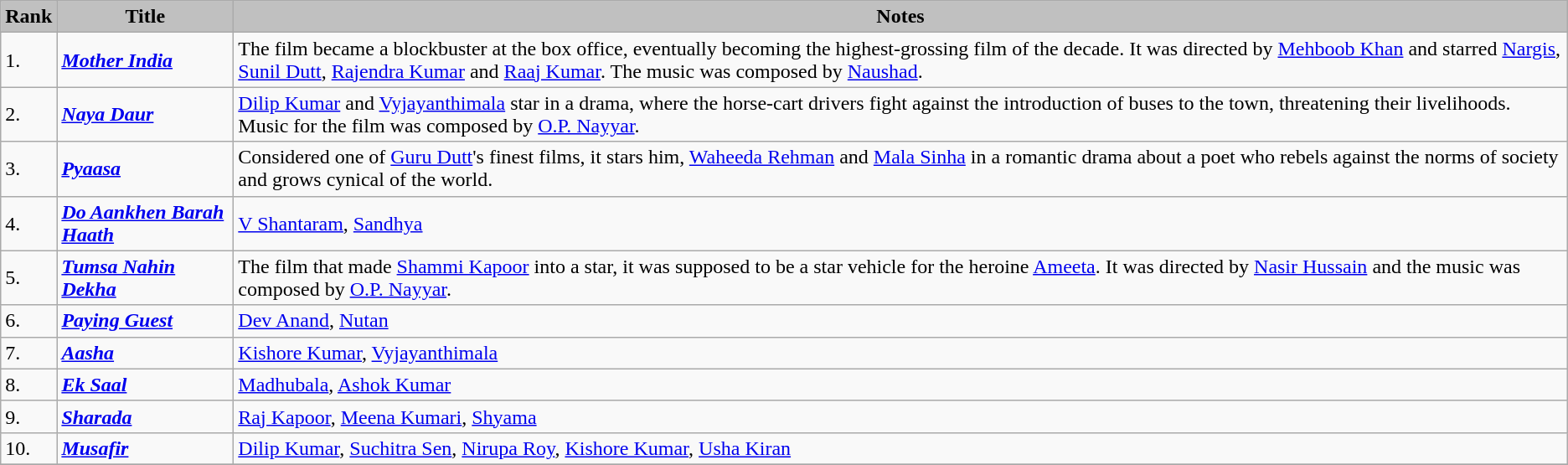<table class="wikitable">
<tr style="background:silver; text-align:center;">
<td><strong>Rank</strong></td>
<td><strong>Title</strong></td>
<td><strong>Notes</strong></td>
</tr>
<tr>
<td>1.</td>
<td><strong><em><a href='#'>Mother India</a></em></strong></td>
<td>The film became a blockbuster at the box office, eventually becoming the highest-grossing film of the decade. It was directed by <a href='#'>Mehboob Khan</a> and starred <a href='#'>Nargis</a>, <a href='#'>Sunil Dutt</a>, <a href='#'>Rajendra Kumar</a> and <a href='#'>Raaj Kumar</a>. The music was composed by <a href='#'>Naushad</a>.</td>
</tr>
<tr>
<td>2.</td>
<td><strong><em><a href='#'>Naya Daur</a></em></strong></td>
<td><a href='#'>Dilip Kumar</a> and <a href='#'>Vyjayanthimala</a> star in a drama, where the horse-cart drivers fight against the introduction of buses to the town, threatening their livelihoods. Music for the film was composed by <a href='#'>O.P. Nayyar</a>.</td>
</tr>
<tr>
<td>3.</td>
<td><strong><em><a href='#'>Pyaasa</a></em></strong></td>
<td>Considered one of <a href='#'>Guru Dutt</a>'s finest films, it stars him, <a href='#'>Waheeda Rehman</a> and <a href='#'>Mala Sinha</a> in a romantic drama about a poet who rebels against the norms of society and grows cynical of the world.</td>
</tr>
<tr>
<td>4.</td>
<td><strong><em><a href='#'>Do Aankhen Barah Haath</a></em></strong></td>
<td><a href='#'>V Shantaram</a>, <a href='#'>Sandhya</a></td>
</tr>
<tr>
<td>5.</td>
<td><strong><em><a href='#'>Tumsa Nahin Dekha</a></em></strong></td>
<td>The film that made <a href='#'>Shammi Kapoor</a> into a star, it was supposed to be a star vehicle for the heroine <a href='#'>Ameeta</a>. It was directed by <a href='#'>Nasir Hussain</a> and the music was composed by <a href='#'>O.P. Nayyar</a>.</td>
</tr>
<tr>
<td>6.</td>
<td><strong><em><a href='#'>Paying Guest</a></em></strong></td>
<td><a href='#'>Dev Anand</a>, <a href='#'>Nutan</a></td>
</tr>
<tr>
<td>7.</td>
<td><strong><em><a href='#'>Aasha</a></em></strong></td>
<td><a href='#'>Kishore Kumar</a>, <a href='#'>Vyjayanthimala</a></td>
</tr>
<tr>
<td>8.</td>
<td><strong><em><a href='#'>Ek Saal</a></em></strong></td>
<td><a href='#'>Madhubala</a>, <a href='#'>Ashok Kumar</a></td>
</tr>
<tr>
<td>9.</td>
<td><strong><em><a href='#'>Sharada</a></em></strong></td>
<td><a href='#'>Raj Kapoor</a>, <a href='#'>Meena Kumari</a>, <a href='#'>Shyama</a></td>
</tr>
<tr>
<td>10.</td>
<td><strong><em><a href='#'>Musafir</a></em></strong></td>
<td><a href='#'>Dilip Kumar</a>, <a href='#'>Suchitra Sen</a>, <a href='#'>Nirupa Roy</a>, <a href='#'>Kishore Kumar</a>, <a href='#'>Usha Kiran</a></td>
</tr>
<tr>
</tr>
</table>
